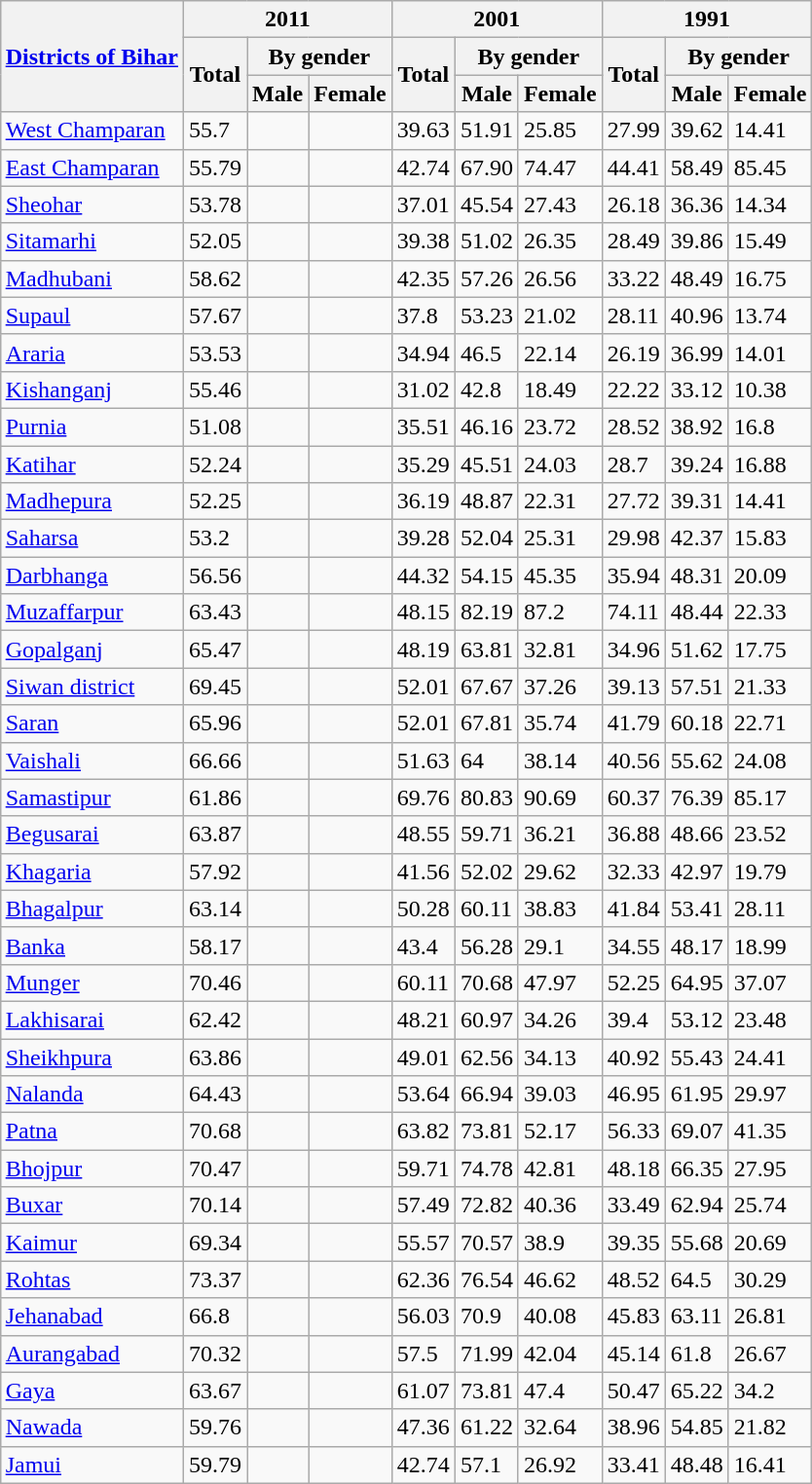<table class="wikitable sortable" style="margin-left:.6em;">
<tr>
<th rowspan="3"><a href='#'>Districts of Bihar</a></th>
<th colspan="3">2011</th>
<th colspan="3">2001</th>
<th colspan="3">1991</th>
</tr>
<tr>
<th rowspan="2">Total</th>
<th colspan="2">By gender</th>
<th rowspan="2">Total</th>
<th colspan="2">By gender</th>
<th rowspan="2">Total</th>
<th colspan="2">By gender</th>
</tr>
<tr>
<th>Male</th>
<th>Female</th>
<th>Male</th>
<th>Female</th>
<th>Male</th>
<th>Female</th>
</tr>
<tr>
<td><a href='#'>West Champaran</a></td>
<td>55.7</td>
<td></td>
<td></td>
<td>39.63</td>
<td>51.91</td>
<td>25.85</td>
<td>27.99</td>
<td>39.62</td>
<td>14.41</td>
</tr>
<tr>
<td><a href='#'>East Champaran</a></td>
<td>55.79</td>
<td></td>
<td></td>
<td>42.74</td>
<td>67.90</td>
<td>74.47</td>
<td>44.41</td>
<td>58.49</td>
<td>85.45</td>
</tr>
<tr>
<td><a href='#'>Sheohar</a></td>
<td>53.78</td>
<td></td>
<td></td>
<td>37.01</td>
<td>45.54</td>
<td>27.43</td>
<td>26.18</td>
<td>36.36</td>
<td>14.34</td>
</tr>
<tr>
<td><a href='#'>Sitamarhi</a></td>
<td>52.05</td>
<td></td>
<td></td>
<td>39.38</td>
<td>51.02</td>
<td>26.35</td>
<td>28.49</td>
<td>39.86</td>
<td>15.49</td>
</tr>
<tr>
<td><a href='#'>Madhubani</a></td>
<td>58.62</td>
<td></td>
<td></td>
<td>42.35</td>
<td>57.26</td>
<td>26.56</td>
<td>33.22</td>
<td>48.49</td>
<td>16.75</td>
</tr>
<tr>
<td><a href='#'>Supaul</a></td>
<td>57.67</td>
<td></td>
<td></td>
<td>37.8</td>
<td>53.23</td>
<td>21.02</td>
<td>28.11</td>
<td>40.96</td>
<td>13.74</td>
</tr>
<tr>
<td><a href='#'>Araria</a></td>
<td>53.53</td>
<td></td>
<td></td>
<td>34.94</td>
<td>46.5</td>
<td>22.14</td>
<td>26.19</td>
<td>36.99</td>
<td>14.01</td>
</tr>
<tr>
<td><a href='#'>Kishanganj</a></td>
<td>55.46</td>
<td></td>
<td></td>
<td>31.02</td>
<td>42.8</td>
<td>18.49</td>
<td>22.22</td>
<td>33.12</td>
<td>10.38</td>
</tr>
<tr>
<td><a href='#'>Purnia</a></td>
<td>51.08</td>
<td></td>
<td></td>
<td>35.51</td>
<td>46.16</td>
<td>23.72</td>
<td>28.52</td>
<td>38.92</td>
<td>16.8</td>
</tr>
<tr>
<td><a href='#'>Katihar</a></td>
<td>52.24</td>
<td></td>
<td></td>
<td>35.29</td>
<td>45.51</td>
<td>24.03</td>
<td>28.7</td>
<td>39.24</td>
<td>16.88</td>
</tr>
<tr>
<td><a href='#'>Madhepura</a></td>
<td>52.25</td>
<td></td>
<td></td>
<td>36.19</td>
<td>48.87</td>
<td>22.31</td>
<td>27.72</td>
<td>39.31</td>
<td>14.41</td>
</tr>
<tr>
<td><a href='#'>Saharsa</a></td>
<td>53.2</td>
<td></td>
<td></td>
<td>39.28</td>
<td>52.04</td>
<td>25.31</td>
<td>29.98</td>
<td>42.37</td>
<td>15.83</td>
</tr>
<tr>
<td><a href='#'>Darbhanga</a></td>
<td>56.56</td>
<td></td>
<td></td>
<td>44.32</td>
<td>54.15</td>
<td>45.35</td>
<td>35.94</td>
<td>48.31</td>
<td>20.09</td>
</tr>
<tr>
<td><a href='#'>Muzaffarpur</a></td>
<td>63.43</td>
<td></td>
<td></td>
<td>48.15</td>
<td>82.19</td>
<td>87.2</td>
<td>74.11</td>
<td>48.44</td>
<td>22.33</td>
</tr>
<tr>
<td><a href='#'>Gopalganj</a></td>
<td>65.47</td>
<td></td>
<td></td>
<td>48.19</td>
<td>63.81</td>
<td>32.81</td>
<td>34.96</td>
<td>51.62</td>
<td>17.75</td>
</tr>
<tr>
<td><a href='#'>Siwan district</a></td>
<td>69.45</td>
<td></td>
<td></td>
<td>52.01</td>
<td>67.67</td>
<td>37.26</td>
<td>39.13</td>
<td>57.51</td>
<td>21.33</td>
</tr>
<tr>
<td><a href='#'>Saran</a></td>
<td>65.96</td>
<td></td>
<td></td>
<td>52.01</td>
<td>67.81</td>
<td>35.74</td>
<td>41.79</td>
<td>60.18</td>
<td>22.71</td>
</tr>
<tr>
<td><a href='#'>Vaishali</a></td>
<td>66.66</td>
<td></td>
<td></td>
<td>51.63</td>
<td>64</td>
<td>38.14</td>
<td>40.56</td>
<td>55.62</td>
<td>24.08</td>
</tr>
<tr>
<td><a href='#'>Samastipur</a></td>
<td>61.86</td>
<td></td>
<td></td>
<td>69.76</td>
<td>80.83</td>
<td>90.69</td>
<td>60.37</td>
<td>76.39</td>
<td>85.17</td>
</tr>
<tr>
<td><a href='#'>Begusarai</a></td>
<td>63.87</td>
<td></td>
<td></td>
<td>48.55</td>
<td>59.71</td>
<td>36.21</td>
<td>36.88</td>
<td>48.66</td>
<td>23.52</td>
</tr>
<tr>
<td><a href='#'>Khagaria</a></td>
<td>57.92</td>
<td></td>
<td></td>
<td>41.56</td>
<td>52.02</td>
<td>29.62</td>
<td>32.33</td>
<td>42.97</td>
<td>19.79</td>
</tr>
<tr>
<td><a href='#'>Bhagalpur</a></td>
<td>63.14</td>
<td></td>
<td></td>
<td>50.28</td>
<td>60.11</td>
<td>38.83</td>
<td>41.84</td>
<td>53.41</td>
<td>28.11</td>
</tr>
<tr>
<td><a href='#'>Banka</a></td>
<td>58.17</td>
<td></td>
<td></td>
<td>43.4</td>
<td>56.28</td>
<td>29.1</td>
<td>34.55</td>
<td>48.17</td>
<td>18.99</td>
</tr>
<tr>
<td><a href='#'>Munger</a></td>
<td>70.46</td>
<td></td>
<td></td>
<td>60.11</td>
<td>70.68</td>
<td>47.97</td>
<td>52.25</td>
<td>64.95</td>
<td>37.07</td>
</tr>
<tr>
<td><a href='#'>Lakhisarai</a></td>
<td>62.42</td>
<td></td>
<td></td>
<td>48.21</td>
<td>60.97</td>
<td>34.26</td>
<td>39.4</td>
<td>53.12</td>
<td>23.48</td>
</tr>
<tr>
<td><a href='#'>Sheikhpura</a></td>
<td>63.86</td>
<td></td>
<td></td>
<td>49.01</td>
<td>62.56</td>
<td>34.13</td>
<td>40.92</td>
<td>55.43</td>
<td>24.41</td>
</tr>
<tr>
<td><a href='#'>Nalanda</a></td>
<td>64.43</td>
<td></td>
<td></td>
<td>53.64</td>
<td>66.94</td>
<td>39.03</td>
<td>46.95</td>
<td>61.95</td>
<td>29.97</td>
</tr>
<tr>
<td><a href='#'>Patna</a></td>
<td>70.68</td>
<td></td>
<td></td>
<td>63.82</td>
<td>73.81</td>
<td>52.17</td>
<td>56.33</td>
<td>69.07</td>
<td>41.35</td>
</tr>
<tr>
<td><a href='#'>Bhojpur</a></td>
<td>70.47</td>
<td></td>
<td></td>
<td>59.71</td>
<td>74.78</td>
<td>42.81</td>
<td>48.18</td>
<td>66.35</td>
<td>27.95</td>
</tr>
<tr>
<td><a href='#'>Buxar</a></td>
<td>70.14</td>
<td></td>
<td></td>
<td>57.49</td>
<td>72.82</td>
<td>40.36</td>
<td>33.49</td>
<td>62.94</td>
<td>25.74</td>
</tr>
<tr>
<td><a href='#'>Kaimur</a></td>
<td>69.34</td>
<td></td>
<td></td>
<td>55.57</td>
<td>70.57</td>
<td>38.9</td>
<td>39.35</td>
<td>55.68</td>
<td>20.69</td>
</tr>
<tr>
<td><a href='#'>Rohtas</a></td>
<td>73.37</td>
<td></td>
<td></td>
<td>62.36</td>
<td>76.54</td>
<td>46.62</td>
<td>48.52</td>
<td>64.5</td>
<td>30.29</td>
</tr>
<tr>
<td><a href='#'>Jehanabad</a></td>
<td>66.8</td>
<td></td>
<td></td>
<td>56.03</td>
<td>70.9</td>
<td>40.08</td>
<td>45.83</td>
<td>63.11</td>
<td>26.81</td>
</tr>
<tr>
<td><a href='#'>Aurangabad</a></td>
<td>70.32</td>
<td></td>
<td></td>
<td>57.5</td>
<td>71.99</td>
<td>42.04</td>
<td>45.14</td>
<td>61.8</td>
<td>26.67</td>
</tr>
<tr>
<td><a href='#'>Gaya</a></td>
<td>63.67</td>
<td></td>
<td></td>
<td>61.07</td>
<td>73.81</td>
<td>47.4</td>
<td>50.47</td>
<td>65.22</td>
<td>34.2</td>
</tr>
<tr>
<td><a href='#'>Nawada</a></td>
<td>59.76</td>
<td></td>
<td></td>
<td>47.36</td>
<td>61.22</td>
<td>32.64</td>
<td>38.96</td>
<td>54.85</td>
<td>21.82</td>
</tr>
<tr>
<td><a href='#'>Jamui</a></td>
<td>59.79</td>
<td></td>
<td></td>
<td>42.74</td>
<td>57.1</td>
<td>26.92</td>
<td>33.41</td>
<td>48.48</td>
<td>16.41</td>
</tr>
</table>
